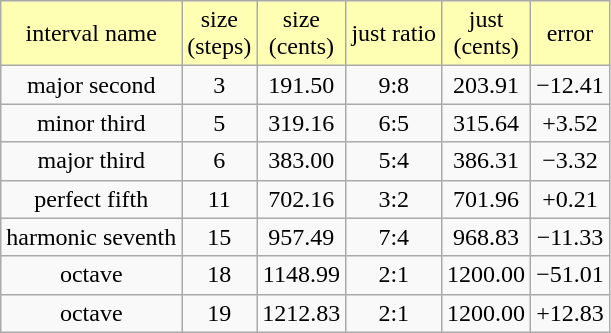<table class="wikitable">
<tr>
<td align=center bgcolor="#ffffb4">interval name</td>
<td align=center bgcolor="#ffffb4">size<br> (steps)</td>
<td align=center bgcolor="#ffffb4">size<br> (cents)</td>
<td align=center bgcolor="#ffffb4">just ratio</td>
<td align=center bgcolor="#ffffb4">just<br> (cents)</td>
<td align=center bgcolor="#ffffb4">error</td>
</tr>
<tr>
<td align=center>major second</td>
<td align=center>3</td>
<td align=center>191.50</td>
<td align=center>9:8</td>
<td align=center>203.91</td>
<td align=center>−12.41</td>
</tr>
<tr>
<td align=center>minor third</td>
<td align=center>5</td>
<td align=center>319.16</td>
<td align=center>6:5</td>
<td align=center>315.64</td>
<td align=center>+3.52</td>
</tr>
<tr>
<td align=center>major third</td>
<td align=center>6</td>
<td align=center>383.00</td>
<td align=center>5:4</td>
<td align=center>386.31</td>
<td align=center>−3.32</td>
</tr>
<tr>
<td align=center>perfect fifth</td>
<td align=center>11</td>
<td align=center>702.16</td>
<td align=center>3:2</td>
<td align=center>701.96</td>
<td align=center>+0.21</td>
</tr>
<tr>
<td align=center>harmonic seventh</td>
<td align=center>15</td>
<td align=center>957.49</td>
<td align=center>7:4</td>
<td align=center>968.83</td>
<td align=center>−11.33</td>
</tr>
<tr>
<td align=center>octave</td>
<td align=center>18</td>
<td align=center>1148.99</td>
<td align=center>2:1</td>
<td align=center>1200.00</td>
<td align=center>−51.01</td>
</tr>
<tr>
<td align=center>octave</td>
<td align=center>19</td>
<td align=center>1212.83</td>
<td align=center>2:1</td>
<td align=center>1200.00</td>
<td align=center>+12.83</td>
</tr>
</table>
